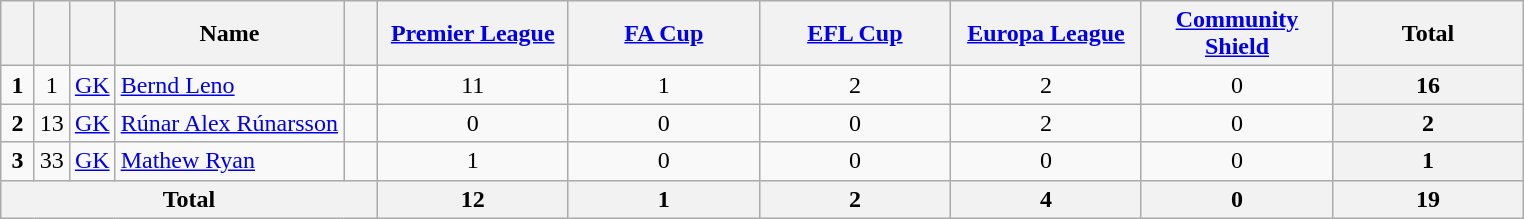<table class="wikitable" style="text-align:center">
<tr>
<th width=15></th>
<th width=15></th>
<th width=15></th>
<th width="145">Name</th>
<th width=15></th>
<th width=120><a href='#'>Premier League</a></th>
<th width=120><a href='#'>FA Cup</a></th>
<th width=120><a href='#'>EFL Cup</a></th>
<th width=120><a href='#'>Europa League</a></th>
<th width=120><a href='#'>Community Shield</a></th>
<th width=120>Total</th>
</tr>
<tr>
<td><strong>1</strong></td>
<td>1</td>
<td><a href='#'>GK</a></td>
<td align="left"><a href='#'>Bernd Leno</a></td>
<td></td>
<td>11</td>
<td>1</td>
<td>2</td>
<td>2</td>
<td>0</td>
<th>16</th>
</tr>
<tr>
<td><strong>2</strong></td>
<td>13</td>
<td><a href='#'>GK</a></td>
<td align="left"><a href='#'>Rúnar Alex Rúnarsson</a></td>
<td></td>
<td>0</td>
<td>0</td>
<td>0</td>
<td>2</td>
<td>0</td>
<th>2</th>
</tr>
<tr>
<td><strong>3</strong></td>
<td>33</td>
<td><a href='#'>GK</a></td>
<td align="left"><a href='#'>Mathew Ryan</a></td>
<td></td>
<td>1</td>
<td>0</td>
<td>0</td>
<td>0</td>
<td>0</td>
<th>1</th>
</tr>
<tr>
<th colspan="5">Total</th>
<th>12</th>
<th>1</th>
<th>2</th>
<th>4</th>
<th>0</th>
<th>19</th>
</tr>
</table>
